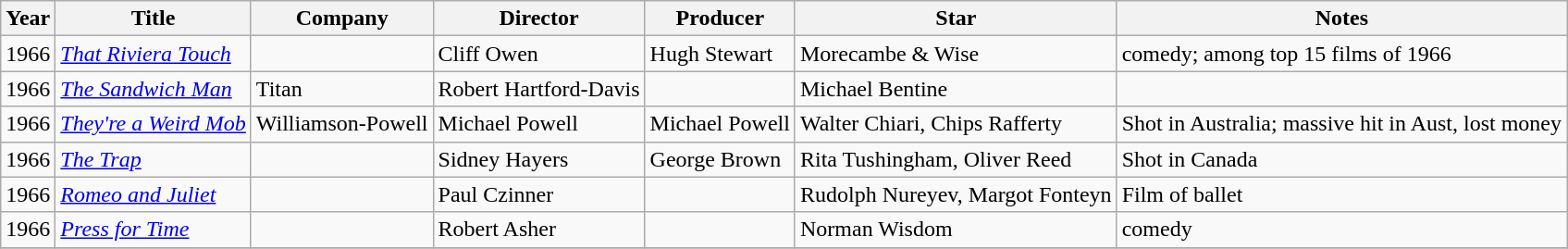<table class="wikitable sortable">
<tr>
<th>Year</th>
<th>Title</th>
<th>Company</th>
<th>Director</th>
<th>Producer</th>
<th>Star</th>
<th>Notes</th>
</tr>
<tr>
<td>1966</td>
<td><em><a href='#'>That Riviera Touch</a></em></td>
<td></td>
<td>Cliff Owen</td>
<td>Hugh Stewart</td>
<td>Morecambe & Wise</td>
<td>comedy; among top 15 films of 1966</td>
</tr>
<tr>
<td>1966</td>
<td><em><a href='#'>The Sandwich Man</a></em></td>
<td>Titan</td>
<td>Robert Hartford-Davis</td>
<td></td>
<td>Michael Bentine</td>
<td></td>
</tr>
<tr>
<td>1966</td>
<td><em><a href='#'>They're a Weird Mob</a></em></td>
<td>Williamson-Powell</td>
<td>Michael Powell</td>
<td>Michael Powell</td>
<td>Walter Chiari, Chips Rafferty</td>
<td>Shot in Australia; massive hit in Aust, lost money</td>
</tr>
<tr>
<td>1966</td>
<td><em><a href='#'>The Trap</a></em></td>
<td></td>
<td>Sidney Hayers</td>
<td>George Brown</td>
<td>Rita Tushingham, Oliver Reed</td>
<td>Shot in Canada</td>
</tr>
<tr>
<td>1966</td>
<td><em><a href='#'>Romeo and Juliet</a></em></td>
<td></td>
<td>Paul Czinner</td>
<td></td>
<td>Rudolph Nureyev, Margot Fonteyn</td>
<td>Film of ballet</td>
</tr>
<tr>
<td>1966</td>
<td><em><a href='#'>Press for Time</a></em></td>
<td></td>
<td>Robert Asher</td>
<td></td>
<td>Norman Wisdom</td>
<td>comedy</td>
</tr>
<tr>
</tr>
</table>
